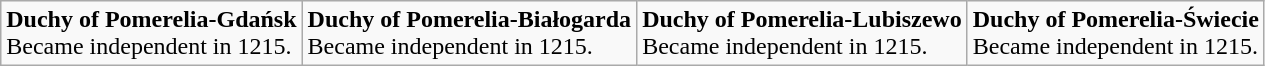<table class="wikitable">
<tr>
<td><strong>Duchy of Pomerelia-Gdańsk</strong><br>Became independent in 1215.</td>
<td><strong>Duchy of Pomerelia-Białogarda</strong><br>Became independent in 1215.</td>
<td><strong>Duchy of Pomerelia-Lubiszewo</strong><br>Became independent in 1215.</td>
<td><strong>Duchy of Pomerelia-Świecie</strong><br>Became independent in 1215.</td>
</tr>
</table>
